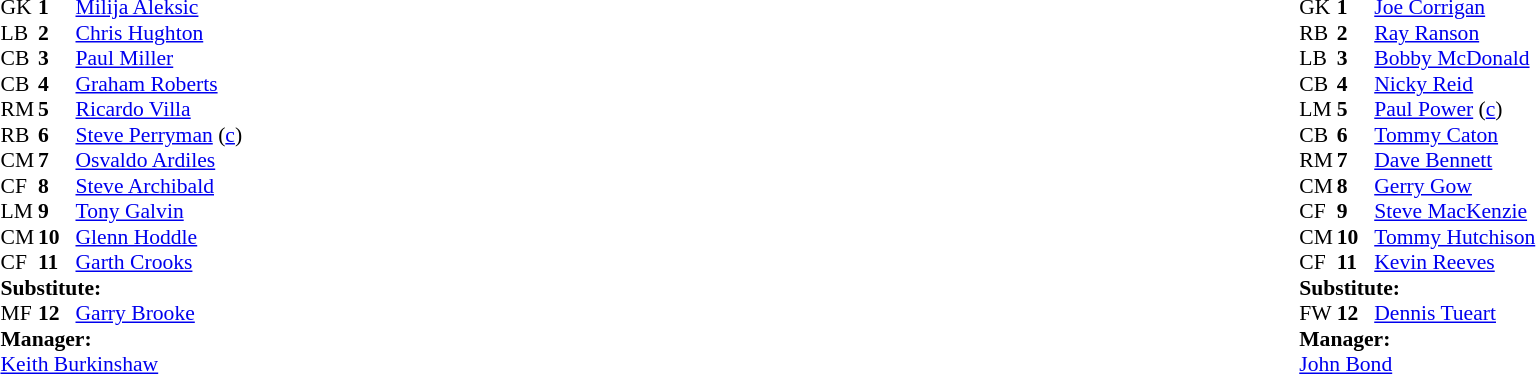<table width="100%">
<tr>
<td valign="top" width="50%"><br><table style="font-size: 90%" cellspacing="0" cellpadding="0">
<tr>
<td colspan="4"></td>
</tr>
<tr>
<th width="25"></th>
<th width="25"></th>
</tr>
<tr>
<td>GK</td>
<td><strong>1</strong></td>
<td> <a href='#'>Milija Aleksic</a></td>
</tr>
<tr>
<td>LB</td>
<td><strong>2</strong></td>
<td> <a href='#'>Chris Hughton</a></td>
</tr>
<tr>
<td>CB</td>
<td><strong>3</strong></td>
<td> <a href='#'>Paul Miller</a></td>
</tr>
<tr>
<td>CB</td>
<td><strong>4</strong></td>
<td> <a href='#'>Graham Roberts</a></td>
</tr>
<tr>
<td>RM</td>
<td><strong>5</strong></td>
<td> <a href='#'>Ricardo Villa</a></td>
</tr>
<tr>
<td>RB</td>
<td><strong>6</strong></td>
<td> <a href='#'>Steve Perryman</a> (<a href='#'>c</a>)</td>
</tr>
<tr>
<td>CM</td>
<td><strong>7</strong></td>
<td> <a href='#'>Osvaldo Ardiles</a></td>
</tr>
<tr>
<td>CF</td>
<td><strong>8</strong></td>
<td> <a href='#'>Steve Archibald</a></td>
</tr>
<tr>
<td>LM</td>
<td><strong>9</strong></td>
<td> <a href='#'>Tony Galvin</a></td>
</tr>
<tr>
<td>CM</td>
<td><strong>10</strong></td>
<td> <a href='#'>Glenn Hoddle</a></td>
</tr>
<tr>
<td>CF</td>
<td><strong>11</strong></td>
<td> <a href='#'>Garth Crooks</a></td>
</tr>
<tr>
<td colspan=4><strong>Substitute:</strong></td>
</tr>
<tr>
<td>MF</td>
<td><strong>12</strong></td>
<td> <a href='#'>Garry Brooke</a></td>
</tr>
<tr>
<td colspan=4><strong>Manager:</strong></td>
</tr>
<tr>
<td colspan="4"> <a href='#'>Keith Burkinshaw</a></td>
</tr>
</table>
</td>
<td valign="top" width="50%"><br><table style="font-size: 90%" cellspacing="0" cellpadding="0" align="center">
<tr>
<td colspan="4"></td>
</tr>
<tr>
<th width="25"></th>
<th width="25"></th>
</tr>
<tr>
<td>GK</td>
<td><strong>1</strong></td>
<td> <a href='#'>Joe Corrigan</a></td>
</tr>
<tr>
<td>RB</td>
<td><strong>2</strong></td>
<td> <a href='#'>Ray Ranson</a></td>
</tr>
<tr>
<td>LB</td>
<td><strong>3</strong></td>
<td> <a href='#'>Bobby McDonald</a></td>
<td></td>
<td></td>
</tr>
<tr>
<td>CB</td>
<td><strong>4</strong></td>
<td> <a href='#'>Nicky Reid</a></td>
</tr>
<tr>
<td>LM</td>
<td><strong>5</strong></td>
<td> <a href='#'>Paul Power</a> (<a href='#'>c</a>)</td>
</tr>
<tr>
<td>CB</td>
<td><strong>6</strong></td>
<td> <a href='#'>Tommy Caton</a></td>
</tr>
<tr>
<td>RM</td>
<td><strong>7</strong></td>
<td> <a href='#'>Dave Bennett</a></td>
</tr>
<tr>
<td>CM</td>
<td><strong>8</strong></td>
<td> <a href='#'>Gerry Gow</a></td>
</tr>
<tr>
<td>CF</td>
<td><strong>9</strong></td>
<td> <a href='#'>Steve MacKenzie</a></td>
</tr>
<tr>
<td>CM</td>
<td><strong>10</strong></td>
<td> <a href='#'>Tommy Hutchison</a></td>
</tr>
<tr>
<td>CF</td>
<td><strong>11</strong></td>
<td> <a href='#'>Kevin Reeves</a></td>
</tr>
<tr>
<td colspan=4><strong>Substitute:</strong></td>
</tr>
<tr>
<td>FW</td>
<td><strong>12</strong></td>
<td> <a href='#'>Dennis Tueart</a></td>
<td></td>
<td></td>
</tr>
<tr>
<td colspan=4><strong>Manager:</strong></td>
</tr>
<tr>
<td colspan="4"> <a href='#'>John Bond</a></td>
</tr>
</table>
</td>
</tr>
</table>
